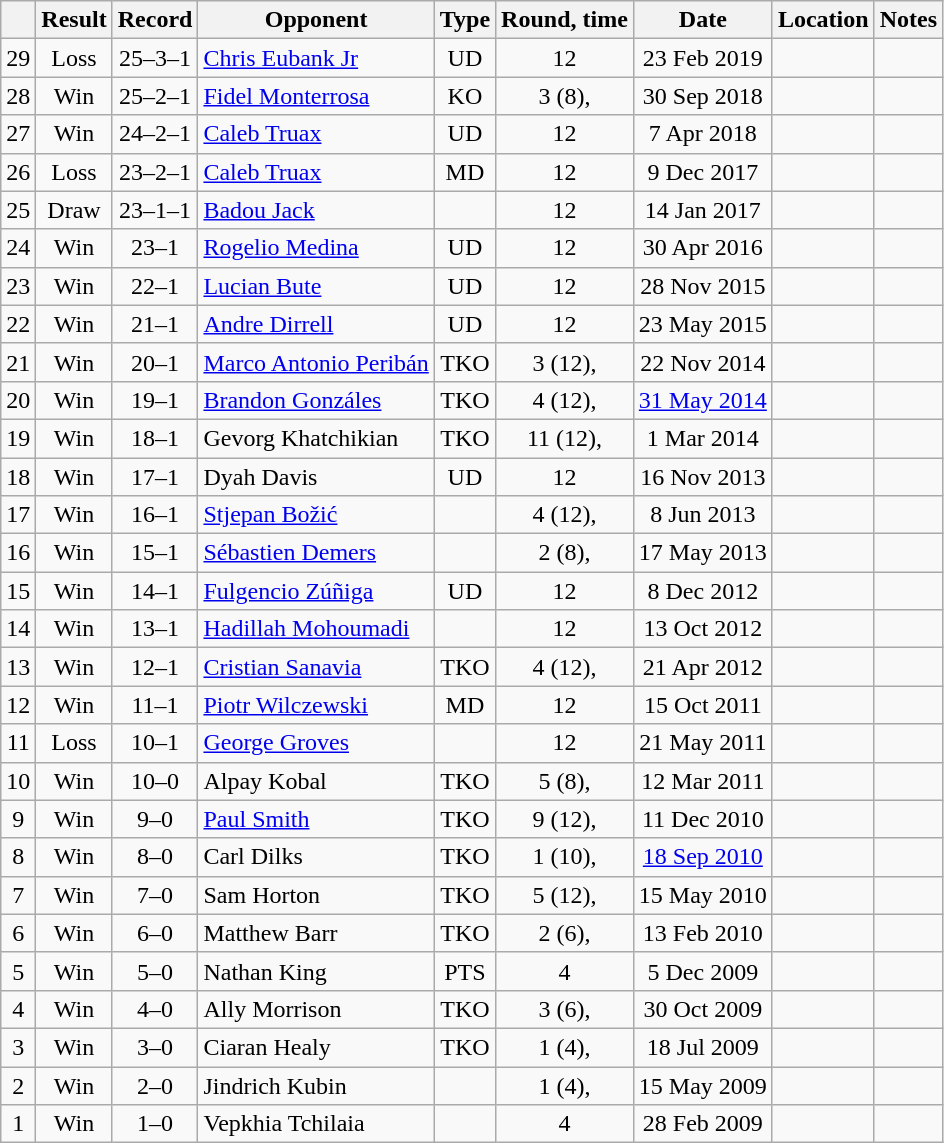<table class="wikitable" style="text-align:center">
<tr>
<th></th>
<th>Result</th>
<th>Record</th>
<th>Opponent</th>
<th>Type</th>
<th>Round, time</th>
<th>Date</th>
<th>Location</th>
<th>Notes</th>
</tr>
<tr>
<td>29</td>
<td>Loss</td>
<td>25–3–1</td>
<td style="text-align:left;"><a href='#'>Chris Eubank Jr</a></td>
<td>UD</td>
<td>12</td>
<td>23 Feb 2019</td>
<td style="text-align:left;"></td>
<td style="text-align:left;"></td>
</tr>
<tr>
<td>28</td>
<td>Win</td>
<td>25–2–1</td>
<td style="text-align:left;"><a href='#'>Fidel Monterrosa</a></td>
<td>KO</td>
<td>3 (8), </td>
<td>30 Sep 2018</td>
<td style="text-align:left;"></td>
<td></td>
</tr>
<tr>
<td>27</td>
<td>Win</td>
<td>24–2–1</td>
<td style="text-align:left;"><a href='#'>Caleb Truax</a></td>
<td>UD</td>
<td>12</td>
<td>7 Apr 2018</td>
<td style="text-align:left;"></td>
<td style="text-align:left;"></td>
</tr>
<tr>
<td>26</td>
<td>Loss</td>
<td>23–2–1</td>
<td style="text-align:left;"><a href='#'>Caleb Truax</a></td>
<td>MD</td>
<td>12</td>
<td>9 Dec 2017</td>
<td style="text-align:left;"></td>
<td style="text-align:left;"></td>
</tr>
<tr>
<td>25</td>
<td>Draw</td>
<td>23–1–1</td>
<td style="text-align:left;"><a href='#'>Badou Jack</a></td>
<td></td>
<td>12</td>
<td>14 Jan 2017</td>
<td style="text-align:left;"></td>
<td style="text-align:left;"></td>
</tr>
<tr>
<td>24</td>
<td>Win</td>
<td>23–1</td>
<td style="text-align:left;"><a href='#'>Rogelio Medina</a></td>
<td>UD</td>
<td>12</td>
<td>30 Apr 2016</td>
<td style="text-align:left;"></td>
<td style="text-align:left;"></td>
</tr>
<tr>
<td>23</td>
<td>Win</td>
<td>22–1</td>
<td style="text-align:left;"><a href='#'>Lucian Bute</a></td>
<td>UD</td>
<td>12</td>
<td>28 Nov 2015</td>
<td style="text-align:left;"></td>
<td style="text-align:left;"></td>
</tr>
<tr>
<td>22</td>
<td>Win</td>
<td>21–1</td>
<td style="text-align:left;"><a href='#'>Andre Dirrell</a></td>
<td>UD</td>
<td>12</td>
<td>23 May 2015</td>
<td style="text-align:left;"></td>
<td style="text-align:left;"></td>
</tr>
<tr>
<td>21</td>
<td>Win</td>
<td>20–1</td>
<td style="text-align:left;"><a href='#'>Marco Antonio Peribán</a></td>
<td>TKO</td>
<td>3 (12), </td>
<td>22 Nov 2014</td>
<td style="text-align:left;"></td>
<td></td>
</tr>
<tr>
<td>20</td>
<td>Win</td>
<td>19–1</td>
<td style="text-align:left;"><a href='#'>Brandon Gonzáles</a></td>
<td>TKO</td>
<td>4 (12), </td>
<td><a href='#'>31 May 2014</a></td>
<td style="text-align:left;"></td>
<td></td>
</tr>
<tr>
<td>19</td>
<td>Win</td>
<td>18–1</td>
<td style="text-align:left;">Gevorg Khatchikian</td>
<td>TKO</td>
<td>11 (12), </td>
<td>1 Mar 2014</td>
<td style="text-align:left;"></td>
<td style="text-align:left;"></td>
</tr>
<tr>
<td>18</td>
<td>Win</td>
<td>17–1</td>
<td style="text-align:left;">Dyah Davis</td>
<td>UD</td>
<td>12</td>
<td>16 Nov 2013</td>
<td style="text-align:left;"></td>
<td style="text-align:left;"></td>
</tr>
<tr>
<td>17</td>
<td>Win</td>
<td>16–1</td>
<td style="text-align:left;"><a href='#'>Stjepan Božić</a></td>
<td></td>
<td>4 (12), </td>
<td>8 Jun 2013</td>
<td style="text-align:left;"></td>
<td style="text-align:left;"></td>
</tr>
<tr>
<td>16</td>
<td>Win</td>
<td>15–1</td>
<td style="text-align:left;"><a href='#'>Sébastien Demers</a></td>
<td></td>
<td>2 (8), </td>
<td>17 May 2013</td>
<td style="text-align:left;"></td>
<td></td>
</tr>
<tr>
<td>15</td>
<td>Win</td>
<td>14–1</td>
<td style="text-align:left;"><a href='#'>Fulgencio Zúñiga</a></td>
<td>UD</td>
<td>12</td>
<td>8 Dec 2012</td>
<td style="text-align:left;"></td>
<td style="text-align:left;"></td>
</tr>
<tr>
<td>14</td>
<td>Win</td>
<td>13–1</td>
<td style="text-align:left;"><a href='#'>Hadillah Mohoumadi</a></td>
<td></td>
<td>12</td>
<td>13 Oct 2012</td>
<td style="text-align:left;"></td>
<td style="text-align:left;"></td>
</tr>
<tr>
<td>13</td>
<td>Win</td>
<td>12–1</td>
<td style="text-align:left;"><a href='#'>Cristian Sanavia</a></td>
<td>TKO</td>
<td>4 (12), </td>
<td>21 Apr 2012</td>
<td style="text-align:left;"></td>
<td style="text-align:left;"></td>
</tr>
<tr>
<td>12</td>
<td>Win</td>
<td>11–1</td>
<td style="text-align:left;"><a href='#'>Piotr Wilczewski</a></td>
<td>MD</td>
<td>12</td>
<td>15 Oct 2011</td>
<td style="text-align:left;"></td>
<td style="text-align:left;"></td>
</tr>
<tr>
<td>11</td>
<td>Loss</td>
<td>10–1</td>
<td style="text-align:left;"><a href='#'>George Groves</a></td>
<td></td>
<td>12</td>
<td>21 May 2011</td>
<td style="text-align:left;"></td>
<td style="text-align:left;"></td>
</tr>
<tr>
<td>10</td>
<td>Win</td>
<td>10–0</td>
<td style="text-align:left;">Alpay Kobal</td>
<td>TKO</td>
<td>5 (8), </td>
<td>12 Mar 2011</td>
<td style="text-align:left;"></td>
<td></td>
</tr>
<tr>
<td>9</td>
<td>Win</td>
<td>9–0</td>
<td style="text-align:left;"><a href='#'>Paul Smith</a></td>
<td>TKO</td>
<td>9 (12), </td>
<td>11 Dec 2010</td>
<td style="text-align:left;"></td>
<td style="text-align:left;"></td>
</tr>
<tr>
<td>8</td>
<td>Win</td>
<td>8–0</td>
<td style="text-align:left;">Carl Dilks</td>
<td>TKO</td>
<td>1 (10), </td>
<td><a href='#'>18 Sep 2010</a></td>
<td style="text-align:left;"></td>
<td style="text-align:left;"></td>
</tr>
<tr>
<td>7</td>
<td>Win</td>
<td>7–0</td>
<td style="text-align:left;">Sam Horton</td>
<td>TKO</td>
<td>5 (12), </td>
<td>15 May 2010</td>
<td style="text-align:left;"></td>
<td style="text-align:left;"></td>
</tr>
<tr>
<td>6</td>
<td>Win</td>
<td>6–0</td>
<td style="text-align:left;">Matthew Barr</td>
<td>TKO</td>
<td>2 (6), </td>
<td>13 Feb 2010</td>
<td style="text-align:left;"></td>
<td></td>
</tr>
<tr>
<td>5</td>
<td>Win</td>
<td>5–0</td>
<td style="text-align:left;">Nathan King</td>
<td>PTS</td>
<td>4</td>
<td>5 Dec 2009</td>
<td style="text-align:left;"></td>
<td></td>
</tr>
<tr>
<td>4</td>
<td>Win</td>
<td>4–0</td>
<td style="text-align:left;">Ally Morrison</td>
<td>TKO</td>
<td>3 (6), </td>
<td>30 Oct 2009</td>
<td style="text-align:left;"></td>
<td></td>
</tr>
<tr>
<td>3</td>
<td>Win</td>
<td>3–0</td>
<td style="text-align:left;">Ciaran Healy</td>
<td>TKO</td>
<td>1 (4), </td>
<td>18 Jul 2009</td>
<td style="text-align:left;"></td>
<td></td>
</tr>
<tr>
<td>2</td>
<td>Win</td>
<td>2–0</td>
<td style="text-align:left;">Jindrich Kubin</td>
<td></td>
<td>1 (4), </td>
<td>15 May 2009</td>
<td style="text-align:left;"></td>
<td></td>
</tr>
<tr>
<td>1</td>
<td>Win</td>
<td>1–0</td>
<td style="text-align:left;">Vepkhia Tchilaia</td>
<td></td>
<td>4</td>
<td>28 Feb 2009</td>
<td style="text-align:left;"></td>
<td></td>
</tr>
</table>
